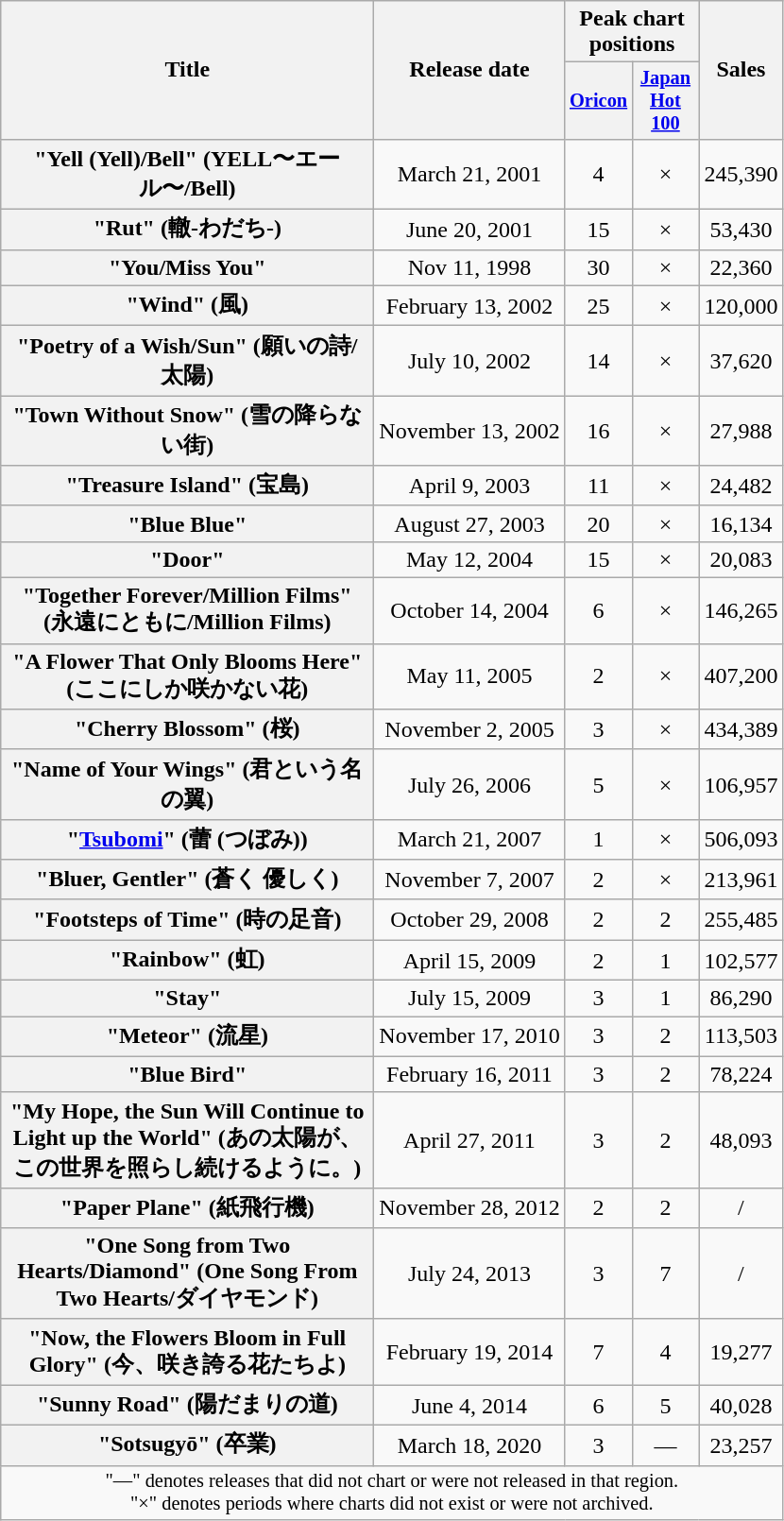<table class="wikitable plainrowheaders" style="text-align:center;">
<tr>
<th scope="col" rowspan="2" style="width:16em;">Title</th>
<th scope="col" rowspan="2">Release date</th>
<th scope="col" colspan="2">Peak chart positions</th>
<th scope="col" rowspan="2">Sales</th>
</tr>
<tr>
<th style="width:3em;font-size:85%"><a href='#'>Oricon</a></th>
<th style="width:3em;font-size:85%"><a href='#'>Japan Hot 100</a></th>
</tr>
<tr>
<th scope="row">"Yell (Yell)/Bell" (YELL〜エール〜/Bell)</th>
<td>March 21, 2001</td>
<td>4</td>
<td>×</td>
<td>245,390</td>
</tr>
<tr>
<th scope="row">"Rut" (轍-わだち-)</th>
<td>June 20, 2001</td>
<td>15</td>
<td>×</td>
<td>53,430</td>
</tr>
<tr>
<th scope="row">"You/Miss You"</th>
<td>Nov 11, 1998</td>
<td>30</td>
<td>×</td>
<td>22,360</td>
</tr>
<tr>
<th scope="row">"Wind" (風)</th>
<td>February 13, 2002</td>
<td>25</td>
<td>×</td>
<td>120,000</td>
</tr>
<tr>
<th scope="row">"Poetry of a Wish/Sun" (願いの詩/太陽)</th>
<td>July 10, 2002</td>
<td>14</td>
<td>×</td>
<td>37,620</td>
</tr>
<tr>
<th scope="row">"Town Without Snow" (雪の降らない街)</th>
<td>November 13, 2002</td>
<td>16</td>
<td>×</td>
<td>27,988</td>
</tr>
<tr>
<th scope="row">"Treasure Island" (宝島)</th>
<td>April 9, 2003</td>
<td>11</td>
<td>×</td>
<td>24,482</td>
</tr>
<tr>
<th scope="row">"Blue Blue"</th>
<td>August 27, 2003</td>
<td>20</td>
<td>×</td>
<td>16,134</td>
</tr>
<tr>
<th scope="row">"Door"</th>
<td>May 12, 2004</td>
<td>15</td>
<td>×</td>
<td>20,083</td>
</tr>
<tr>
<th scope="row">"Together Forever/Million Films" (永遠にともに/Million Films)</th>
<td>October 14, 2004</td>
<td>6</td>
<td>×</td>
<td>146,265</td>
</tr>
<tr>
<th scope="row">"A Flower That Only Blooms Here" (ここにしか咲かない花)</th>
<td>May 11, 2005</td>
<td>2</td>
<td>×</td>
<td>407,200</td>
</tr>
<tr>
<th scope="row">"Cherry Blossom" (桜)</th>
<td>November 2, 2005</td>
<td>3</td>
<td>×</td>
<td>434,389</td>
</tr>
<tr>
<th scope="row">"Name of Your Wings" (君という名の翼)</th>
<td>July 26, 2006</td>
<td>5</td>
<td>×</td>
<td>106,957</td>
</tr>
<tr>
<th scope="row">"<a href='#'>Tsubomi</a>" (蕾 (つぼみ))</th>
<td>March 21, 2007</td>
<td>1</td>
<td>×</td>
<td>506,093</td>
</tr>
<tr>
<th scope="row">"Bluer, Gentler" (蒼く 優しく)</th>
<td>November 7, 2007</td>
<td>2</td>
<td>×</td>
<td>213,961</td>
</tr>
<tr>
<th scope="row">"Footsteps of Time" (時の足音)</th>
<td>October 29, 2008</td>
<td>2</td>
<td>2</td>
<td>255,485</td>
</tr>
<tr>
<th scope="row">"Rainbow" (虹)</th>
<td>April 15, 2009</td>
<td>2</td>
<td>1</td>
<td>102,577</td>
</tr>
<tr>
<th scope="row">"Stay"</th>
<td>July 15, 2009</td>
<td>3</td>
<td>1</td>
<td>86,290</td>
</tr>
<tr>
<th scope="row">"Meteor" (流星)</th>
<td>November 17, 2010</td>
<td>3</td>
<td>2</td>
<td>113,503</td>
</tr>
<tr>
<th scope="row">"Blue Bird"</th>
<td>February 16, 2011</td>
<td>3</td>
<td>2</td>
<td>78,224</td>
</tr>
<tr>
<th scope="row">"My Hope, the Sun Will Continue to Light up the World" (あの太陽が、この世界を照らし続けるように。)</th>
<td>April 27, 2011</td>
<td>3</td>
<td>2</td>
<td>48,093</td>
</tr>
<tr>
<th scope="row">"Paper Plane" (紙飛行機)</th>
<td>November 28, 2012</td>
<td>2</td>
<td>2</td>
<td>/</td>
</tr>
<tr>
<th scope="row">"One Song from Two Hearts/Diamond" (One Song From Two Hearts/ダイヤモンド)</th>
<td>July 24, 2013</td>
<td>3</td>
<td>7</td>
<td>/</td>
</tr>
<tr>
<th scope="row">"Now, the Flowers Bloom in Full Glory" (今、咲き誇る花たちよ)</th>
<td>February 19, 2014</td>
<td>7</td>
<td>4</td>
<td>19,277</td>
</tr>
<tr>
<th scope="row">"Sunny Road" (陽だまりの道)</th>
<td>June 4, 2014</td>
<td>6</td>
<td>5</td>
<td>40,028</td>
</tr>
<tr>
<th scope="row">"Sotsugyō" (卒業)</th>
<td>March 18, 2020</td>
<td>3</td>
<td>—</td>
<td>23,257</td>
</tr>
<tr>
<td align="center" colspan="12" style="font-size:85%">"—" denotes releases that did not chart or were not released in that region.<br>"×" denotes periods where charts did not exist or were not archived.</td>
</tr>
</table>
